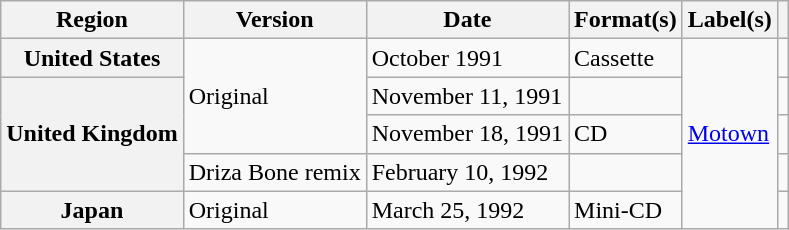<table class="wikitable plainrowheaders">
<tr>
<th scope="col">Region</th>
<th scope="col">Version</th>
<th scope="col">Date</th>
<th scope="col">Format(s)</th>
<th scope="col">Label(s)</th>
<th scope="col"></th>
</tr>
<tr>
<th scope="row">United States</th>
<td rowspan="3">Original</td>
<td>October 1991</td>
<td>Cassette</td>
<td rowspan="5"><a href='#'>Motown</a></td>
<td></td>
</tr>
<tr>
<th scope="row" rowspan="3">United Kingdom</th>
<td>November 11, 1991</td>
<td></td>
<td></td>
</tr>
<tr>
<td>November 18, 1991</td>
<td>CD</td>
<td></td>
</tr>
<tr>
<td>Driza Bone remix</td>
<td>February 10, 1992</td>
<td></td>
<td></td>
</tr>
<tr>
<th scope="row">Japan</th>
<td>Original</td>
<td>March 25, 1992</td>
<td>Mini-CD</td>
<td></td>
</tr>
</table>
